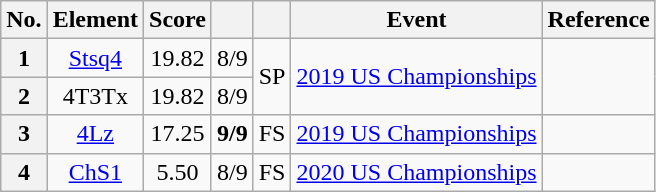<table class="wikitable sortable" style="text-align:center">
<tr>
<th scope=col>No.</th>
<th scope=col>Element</th>
<th scope=col>Score</th>
<th scope=col></th>
<th scope=col></th>
<th scope=col>Event</th>
<th scope=col class="unsortable">Reference</th>
</tr>
<tr>
<th scope=row>1</th>
<td><a href='#'>Stsq4</a></td>
<td>19.82</td>
<td>8/9</td>
<td rowspan=2>SP</td>
<td rowspan="2"><a href='#'>2019 US Championships</a></td>
<td rowspan=2></td>
</tr>
<tr>
<th scope=row>2</th>
<td>4T3Tx</td>
<td>19.82</td>
<td>8/9</td>
</tr>
<tr>
<th scope=row>3</th>
<td><a href='#'>4Lz</a></td>
<td>17.25</td>
<td><strong>9/9</strong></td>
<td>FS</td>
<td><a href='#'>2019 US Championships</a></td>
<td></td>
</tr>
<tr>
<th scope=row>4</th>
<td><a href='#'>ChS1</a></td>
<td>5.50</td>
<td>8/9</td>
<td>FS</td>
<td><a href='#'>2020 US Championships</a></td>
<td></td>
</tr>
</table>
